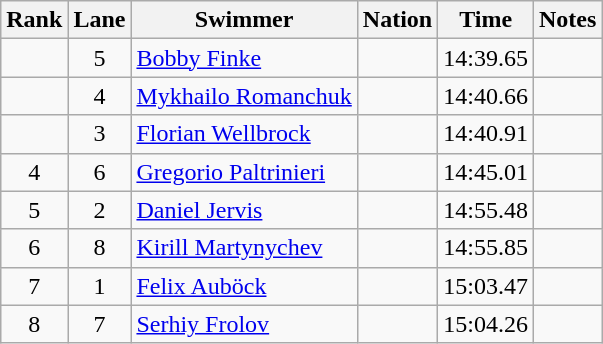<table class="wikitable sortable" style="text-align:center">
<tr>
<th>Rank</th>
<th>Lane</th>
<th>Swimmer</th>
<th>Nation</th>
<th>Time</th>
<th>Notes</th>
</tr>
<tr>
<td></td>
<td>5</td>
<td align=left><a href='#'>Bobby Finke</a></td>
<td align=left></td>
<td>14:39.65</td>
<td></td>
</tr>
<tr>
<td></td>
<td>4</td>
<td align=left><a href='#'>Mykhailo Romanchuk</a></td>
<td align=left></td>
<td>14:40.66</td>
<td></td>
</tr>
<tr>
<td></td>
<td>3</td>
<td align=left><a href='#'>Florian Wellbrock</a></td>
<td align=left></td>
<td>14:40.91</td>
<td></td>
</tr>
<tr>
<td>4</td>
<td>6</td>
<td align=left><a href='#'>Gregorio Paltrinieri</a></td>
<td align=left></td>
<td>14:45.01</td>
<td></td>
</tr>
<tr>
<td>5</td>
<td>2</td>
<td align=left><a href='#'>Daniel Jervis</a></td>
<td align=left></td>
<td>14:55.48</td>
<td></td>
</tr>
<tr>
<td>6</td>
<td>8</td>
<td align=left><a href='#'>Kirill Martynychev</a></td>
<td align=left></td>
<td>14:55.85</td>
<td></td>
</tr>
<tr>
<td>7</td>
<td>1</td>
<td align=left><a href='#'>Felix Auböck</a></td>
<td align=left></td>
<td>15:03.47</td>
<td></td>
</tr>
<tr>
<td>8</td>
<td>7</td>
<td align=left><a href='#'>Serhiy Frolov</a></td>
<td align=left></td>
<td>15:04.26</td>
<td></td>
</tr>
</table>
